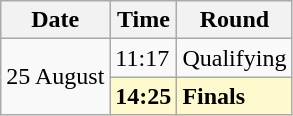<table class="wikitable">
<tr>
<th>Date</th>
<th>Time</th>
<th>Round</th>
</tr>
<tr>
<td rowspan=2>25 August</td>
<td>11:17</td>
<td>Qualifying</td>
</tr>
<tr style="background:lemonchiffon">
<td><strong>14:25</strong></td>
<td><strong>Finals</strong></td>
</tr>
</table>
